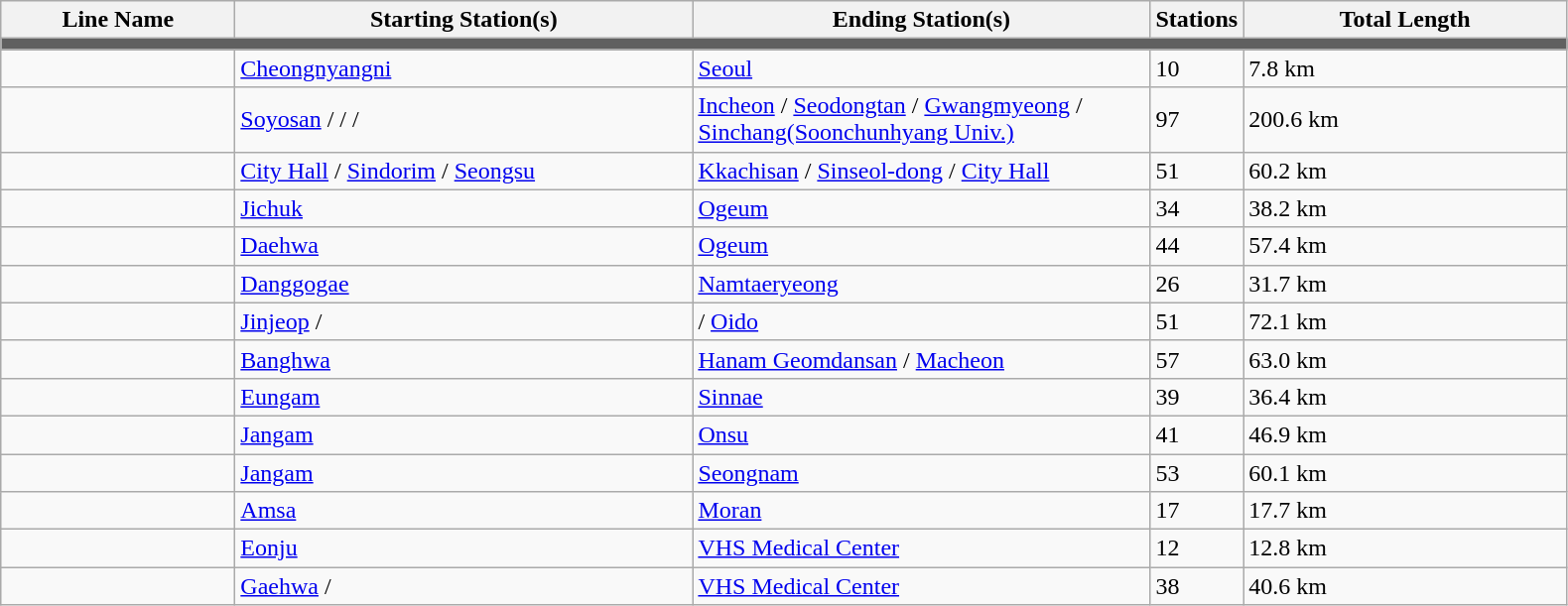<table class="wikitable">
<tr>
<th width = "150pt">Line Name</th>
<th width = "300pt">Starting Station(s)</th>
<th width = "300pt">Ending Station(s)</th>
<th width = "50pt">Stations</th>
<th width = "210pt">Total Length<br></th>
</tr>
<tr style = "background:#606060; height: 2pt">
<td colspan = "6"></td>
</tr>
<tr>
<td></td>
<td><a href='#'>Cheongnyangni</a></td>
<td><a href='#'>Seoul</a></td>
<td>10</td>
<td>7.8 km</td>
</tr>
<tr>
<td></td>
<td><a href='#'>Soyosan</a> /  /  / </td>
<td><a href='#'>Incheon</a> / <a href='#'>Seodongtan</a> / <a href='#'>Gwangmyeong</a> / <a href='#'>Sinchang(Soonchunhyang Univ.)</a></td>
<td>97</td>
<td>200.6 km</td>
</tr>
<tr>
<td></td>
<td><a href='#'>City Hall</a>  / <a href='#'>Sindorim</a> / <a href='#'>Seongsu</a></td>
<td><a href='#'>Kkachisan</a> / <a href='#'>Sinseol-dong</a> / <a href='#'>City Hall</a></td>
<td>51</td>
<td>60.2 km</td>
</tr>
<tr>
<td></td>
<td><a href='#'>Jichuk</a></td>
<td><a href='#'>Ogeum</a></td>
<td>34</td>
<td>38.2 km</td>
</tr>
<tr>
<td></td>
<td><a href='#'>Daehwa</a></td>
<td><a href='#'>Ogeum</a></td>
<td>44</td>
<td>57.4 km</td>
</tr>
<tr>
<td></td>
<td><a href='#'>Danggogae</a></td>
<td><a href='#'>Namtaeryeong</a></td>
<td>26</td>
<td>31.7 km</td>
</tr>
<tr>
<td></td>
<td><a href='#'>Jinjeop</a> / </td>
<td> / <a href='#'>Oido</a></td>
<td>51</td>
<td>72.1 km</td>
</tr>
<tr>
<td></td>
<td><a href='#'>Banghwa</a></td>
<td><a href='#'>Hanam Geomdansan</a> / <a href='#'>Macheon</a></td>
<td>57</td>
<td>63.0 km</td>
</tr>
<tr>
<td></td>
<td><a href='#'>Eungam</a></td>
<td><a href='#'>Sinnae</a></td>
<td>39</td>
<td>36.4 km</td>
</tr>
<tr>
<td></td>
<td><a href='#'>Jangam</a></td>
<td><a href='#'>Onsu</a></td>
<td>41</td>
<td>46.9 km</td>
</tr>
<tr>
<td></td>
<td><a href='#'>Jangam</a></td>
<td><a href='#'>Seongnam</a></td>
<td>53</td>
<td>60.1 km</td>
</tr>
<tr>
<td></td>
<td><a href='#'>Amsa</a></td>
<td><a href='#'>Moran</a></td>
<td>17</td>
<td>17.7 km</td>
</tr>
<tr>
<td></td>
<td><a href='#'>Eonju</a></td>
<td><a href='#'>VHS Medical Center</a></td>
<td>12</td>
<td>12.8 km</td>
</tr>
<tr>
<td></td>
<td><a href='#'>Gaehwa</a> / </td>
<td><a href='#'>VHS Medical Center</a></td>
<td>38</td>
<td>40.6 km</td>
</tr>
</table>
